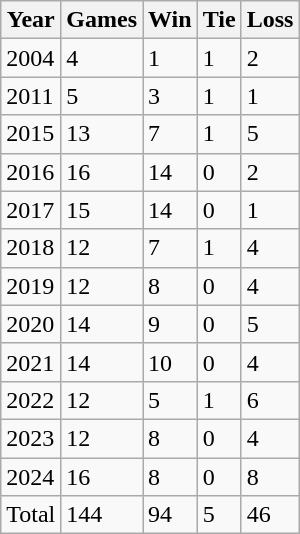<table class="wikitable">
<tr>
<th>Year</th>
<th>Games</th>
<th>Win</th>
<th>Tie</th>
<th>Loss</th>
</tr>
<tr>
<td>2004</td>
<td>4</td>
<td>1</td>
<td>1</td>
<td>2</td>
</tr>
<tr>
<td>2011</td>
<td>5</td>
<td>3</td>
<td>1</td>
<td>1</td>
</tr>
<tr>
<td>2015</td>
<td>13</td>
<td>7</td>
<td>1</td>
<td>5</td>
</tr>
<tr>
<td>2016</td>
<td>16</td>
<td>14</td>
<td>0</td>
<td>2</td>
</tr>
<tr>
<td>2017</td>
<td>15</td>
<td>14</td>
<td>0</td>
<td>1</td>
</tr>
<tr>
<td>2018</td>
<td>12</td>
<td>7</td>
<td>1</td>
<td>4</td>
</tr>
<tr>
<td>2019</td>
<td>12</td>
<td>8</td>
<td>0</td>
<td>4</td>
</tr>
<tr>
<td>2020</td>
<td>14</td>
<td>9</td>
<td>0</td>
<td>5</td>
</tr>
<tr>
<td>2021</td>
<td>14</td>
<td>10</td>
<td>0</td>
<td>4</td>
</tr>
<tr>
<td>2022</td>
<td>12</td>
<td>5</td>
<td>1</td>
<td>6</td>
</tr>
<tr>
<td>2023</td>
<td>12</td>
<td>8</td>
<td>0</td>
<td>4</td>
</tr>
<tr>
<td>2024</td>
<td>16</td>
<td>8</td>
<td>0</td>
<td>8</td>
</tr>
<tr>
<td>Total</td>
<td>144</td>
<td>94</td>
<td>5</td>
<td>46</td>
</tr>
</table>
